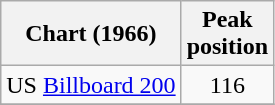<table class="wikitable sortable">
<tr>
<th>Chart (1966)</th>
<th>Peak<br>position</th>
</tr>
<tr>
<td>US <a href='#'>Billboard 200</a></td>
<td align="center">116</td>
</tr>
<tr>
</tr>
</table>
